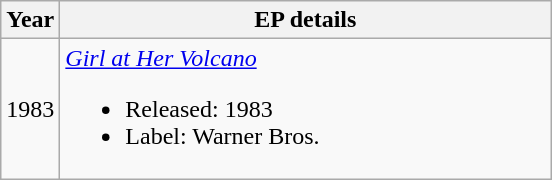<table class="wikitable" style="text-align:center;">
<tr>
<th>Year</th>
<th style="width:20em;">EP details</th>
</tr>
<tr>
<td>1983</td>
<td style="text-align:left;"><em><a href='#'>Girl at Her Volcano</a></em><br><ul><li>Released: 1983</li><li>Label: Warner Bros.</li></ul></td>
</tr>
</table>
